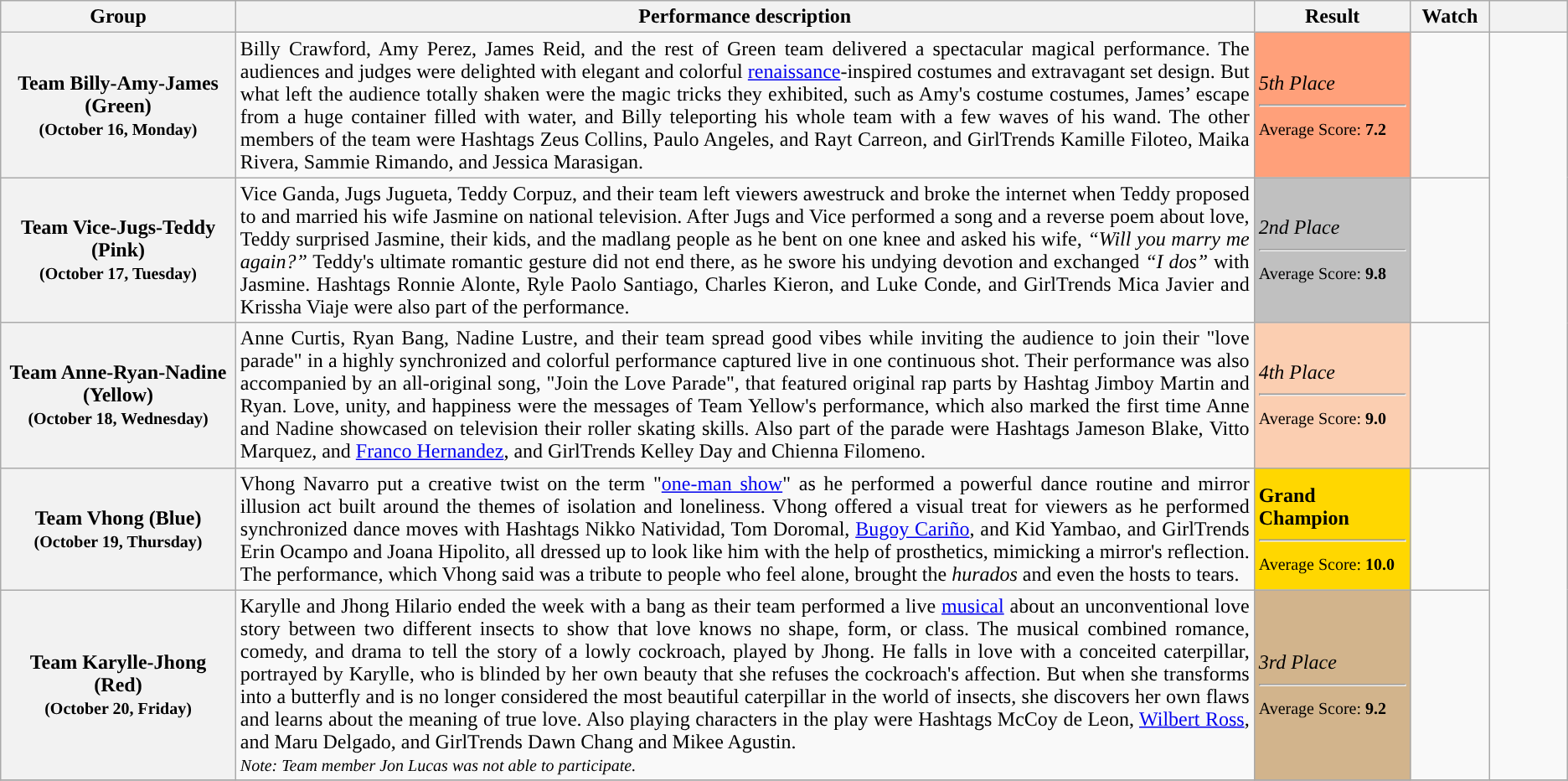<table class="wikitable style="text-align:center; font-size:90%; line-height:18px; width:100%">
<tr>
<th width="15%">Group</th>
<th width="65%">Performance description</th>
<th width="10%">Result</th>
<th width="5%">Watch</th>
<th width="5%"></th>
</tr>
<tr>
<th>Team Billy-Amy-James (Green)<br><small>(October 16, Monday)</small></th>
<td align="justify">Billy Crawford, Amy Perez, James Reid, and the rest of Green team delivered a spectacular magical performance. The audiences and judges were delighted with elegant and colorful <a href='#'>renaissance</a>-inspired costumes and extravagant set design. But what left the audience totally shaken were the magic tricks they exhibited, such as Amy's costume costumes, James’ escape from a huge container filled with water, and Billy teleporting his whole team with a few waves of his wand. The other members of the team were Hashtags Zeus Collins, Paulo Angeles, and Rayt Carreon, and GirlTrends Kamille Filoteo, Maika Rivera, Sammie Rimando, and Jessica Marasigan.</td>
<td style="background:#FFA07A"><em>5th Place</em><hr><small>Average Score: <strong>7.2</strong></small></td>
<td></td>
<td rowspan="5" style="text-align:center;"></td>
</tr>
<tr>
<th>Team Vice-Jugs-Teddy (Pink)<br><small>(October 17, Tuesday)</small></th>
<td align="justify">Vice Ganda, Jugs Jugueta, Teddy Corpuz, and their team left viewers awestruck and broke the internet when Teddy proposed to and married his wife Jasmine on national television. After Jugs and Vice performed a song and a reverse poem about love, Teddy surprised Jasmine, their kids, and the madlang people as he bent on one knee and asked his wife, <em>“Will you marry me again?”</em> Teddy's ultimate romantic gesture did not end there, as he swore his undying devotion and exchanged <em>“I dos”</em> with Jasmine. Hashtags Ronnie Alonte, Ryle Paolo Santiago, Charles Kieron, and Luke Conde, and GirlTrends Mica Javier and Krissha Viaje were also part of the performance.</td>
<td style="background:silver"><em>2nd Place</em><hr><small>Average Score: <strong>9.8</strong></small></td>
<td></td>
</tr>
<tr>
<th>Team Anne-Ryan-Nadine (Yellow)<br><small>(October 18, Wednesday)</small></th>
<td align="justify">Anne Curtis, Ryan Bang, Nadine Lustre, and their team spread good vibes while inviting the audience to join their "love parade" in a highly synchronized and colorful performance captured live in one continuous shot. Their performance was also accompanied by an all-original song, "Join the Love Parade", that featured original rap parts by Hashtag Jimboy Martin and Ryan. Love, unity, and happiness were the messages of Team Yellow's performance, which also marked the first time Anne and Nadine showcased on television their roller skating skills. Also part of the parade were Hashtags Jameson Blake, Vitto Marquez, and <a href='#'>Franco Hernandez</a>, and GirlTrends Kelley Day and Chienna Filomeno.</td>
<td style="background:#FBCEB1"><em>4th Place</em><hr><small>Average Score: <strong>9.0</strong></small></td>
<td></td>
</tr>
<tr>
<th>Team Vhong (Blue)<br><small>(October 19, Thursday)</small></th>
<td align="justify">Vhong Navarro put a creative twist on the term "<a href='#'>one-man show</a>" as he performed a powerful dance routine and mirror illusion act built around the themes of isolation and loneliness. Vhong offered a visual treat for viewers as he performed synchronized dance moves with Hashtags Nikko Natividad, Tom Doromal, <a href='#'>Bugoy Cariño</a>, and Kid Yambao, and GirlTrends Erin Ocampo and Joana Hipolito, all dressed up to look like him with the help of prosthetics, mimicking a mirror's reflection. The performance, which Vhong said was a tribute to people who feel alone, brought the <em>hurados</em> and even the hosts to tears.</td>
<td style="background:gold"><strong>Grand Champion</strong><hr><small>Average Score: <strong>10.0</strong></small></td>
<td></td>
</tr>
<tr>
<th>Team Karylle-Jhong (Red)<br><small>(October 20, Friday)</small></th>
<td align="justify">Karylle and Jhong Hilario ended the week with a bang as their team performed a live <a href='#'>musical</a> about an unconventional love story between two different insects to show that love knows no shape, form, or class. The musical combined romance, comedy, and drama to tell the story of a lowly cockroach, played by Jhong. He falls in love with a conceited caterpillar, portrayed by Karylle, who is blinded by her own beauty that she refuses the cockroach's affection. But when she transforms into a butterfly and is no longer considered the most beautiful caterpillar in the world of insects, she discovers her own flaws and learns about the meaning of true love. Also playing characters in the play were Hashtags McCoy de Leon, <a href='#'>Wilbert Ross</a>, and Maru Delgado, and GirlTrends Dawn Chang and Mikee Agustin.<br><small><em>Note: Team member Jon Lucas was not able to participate.</em></small></td>
<td style="background:tan"><em>3rd Place</em><hr><small>Average Score: <strong>9.2</strong></small></td>
<td><br></td>
</tr>
<tr>
</tr>
</table>
